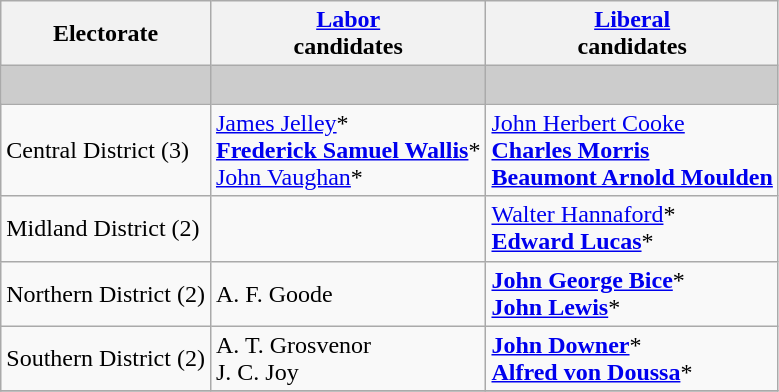<table class="wikitable">
<tr>
<th>Electorate</th>
<th><a href='#'>Labor</a><br> candidates</th>
<th><a href='#'>Liberal</a><br> candidates</th>
</tr>
<tr bgcolor="#cccccc">
<td></td>
<td></td>
<td> </td>
</tr>
<tr>
<td>Central District (3)</td>
<td><a href='#'>James Jelley</a>*<br><strong><a href='#'>Frederick Samuel Wallis</a></strong>*<br><a href='#'>John Vaughan</a>*</td>
<td><a href='#'>John Herbert Cooke</a><br><strong><a href='#'>Charles Morris</a></strong><br><strong><a href='#'>Beaumont Arnold Moulden</a></strong></td>
</tr>
<tr>
<td>Midland District (2)</td>
<td></td>
<td><a href='#'>Walter Hannaford</a>*<br><strong><a href='#'>Edward Lucas</a></strong>*</td>
</tr>
<tr>
<td>Northern District (2)</td>
<td>A. F. Goode</td>
<td><strong><a href='#'>John George Bice</a></strong>*<br><strong><a href='#'>John Lewis</a></strong>*</td>
</tr>
<tr>
<td>Southern District (2)</td>
<td>A. T. Grosvenor<br>J. C. Joy</td>
<td><strong><a href='#'>John Downer</a></strong>*<br><strong><a href='#'>Alfred von Doussa</a></strong>*</td>
</tr>
<tr>
</tr>
</table>
